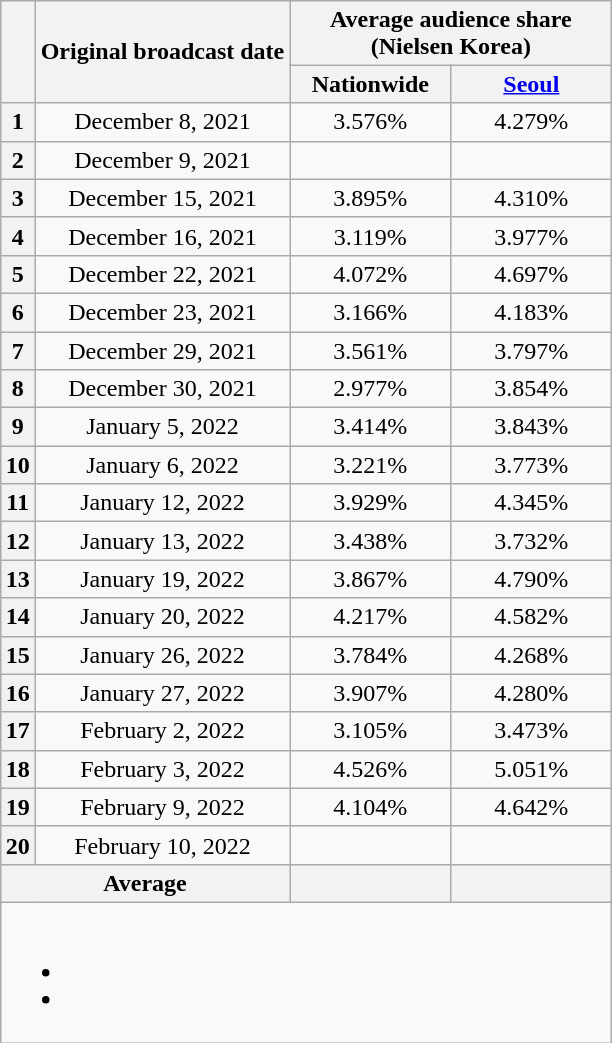<table class="wikitable" style="text-align:center; max-width:550px; margin-left: auto; margin-right: auto; border: none;">
<tr>
</tr>
<tr>
<th rowspan="2"></th>
<th rowspan="2">Original broadcast date</th>
<th colspan="2">Average audience share<br>(Nielsen Korea)</th>
</tr>
<tr>
<th width="100">Nationwide</th>
<th width="100"><a href='#'>Seoul</a></th>
</tr>
<tr>
<th>1</th>
<td>December 8, 2021</td>
<td>3.576% </td>
<td>4.279% </td>
</tr>
<tr>
<th>2</th>
<td>December 9, 2021</td>
<td> </td>
<td> </td>
</tr>
<tr>
<th>3</th>
<td>December 15, 2021</td>
<td>3.895% </td>
<td>4.310% </td>
</tr>
<tr>
<th>4</th>
<td>December 16, 2021</td>
<td>3.119% </td>
<td>3.977% </td>
</tr>
<tr>
<th>5</th>
<td>December 22, 2021</td>
<td>4.072% </td>
<td>4.697% </td>
</tr>
<tr>
<th>6</th>
<td>December 23, 2021</td>
<td>3.166% </td>
<td>4.183% </td>
</tr>
<tr>
<th>7</th>
<td>December 29, 2021</td>
<td>3.561% </td>
<td>3.797% </td>
</tr>
<tr>
<th>8</th>
<td>December 30, 2021</td>
<td>2.977% </td>
<td>3.854% </td>
</tr>
<tr>
<th>9</th>
<td>January 5, 2022</td>
<td>3.414% </td>
<td>3.843% </td>
</tr>
<tr>
<th>10</th>
<td>January 6, 2022</td>
<td>3.221% </td>
<td>3.773% </td>
</tr>
<tr>
<th>11</th>
<td>January 12, 2022</td>
<td>3.929% </td>
<td>4.345% </td>
</tr>
<tr>
<th>12</th>
<td>January 13, 2022</td>
<td>3.438% </td>
<td>3.732% </td>
</tr>
<tr>
<th>13</th>
<td>January 19, 2022</td>
<td>3.867% </td>
<td>4.790% </td>
</tr>
<tr>
<th>14</th>
<td>January 20, 2022</td>
<td>4.217% </td>
<td>4.582% </td>
</tr>
<tr>
<th>15</th>
<td>January 26, 2022</td>
<td>3.784% </td>
<td>4.268% </td>
</tr>
<tr>
<th>16</th>
<td>January 27, 2022</td>
<td>3.907% </td>
<td>4.280% </td>
</tr>
<tr>
<th>17</th>
<td>February 2, 2022</td>
<td>3.105% </td>
<td>3.473% </td>
</tr>
<tr>
<th>18</th>
<td>February 3, 2022</td>
<td>4.526% </td>
<td>5.051% </td>
</tr>
<tr>
<th>19</th>
<td>February 9, 2022</td>
<td>4.104% </td>
<td>4.642% </td>
</tr>
<tr>
<th>20</th>
<td>February 10, 2022</td>
<td> </td>
<td> </td>
</tr>
<tr>
<th colspan="2">Average</th>
<th></th>
<th></th>
</tr>
<tr>
<td colspan="4"><br><ul><li></li><li></li></ul></td>
</tr>
</table>
